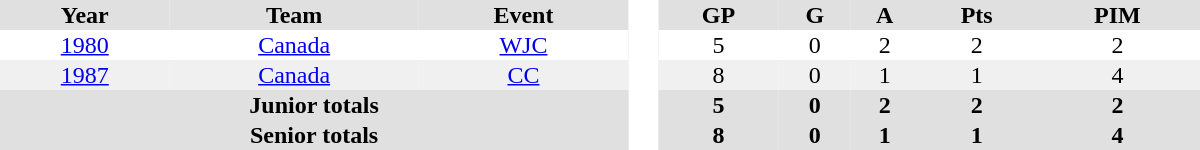<table border="0" cellpadding="1" cellspacing="0" style="text-align:center; width:50em">
<tr ALIGN="center" bgcolor="#e0e0e0">
<th>Year</th>
<th>Team</th>
<th>Event</th>
<th rowspan="99" bgcolor="#ffffff"> </th>
<th>GP</th>
<th>G</th>
<th>A</th>
<th>Pts</th>
<th>PIM</th>
</tr>
<tr>
<td><a href='#'>1980</a></td>
<td><a href='#'>Canada</a></td>
<td><a href='#'>WJC</a></td>
<td>5</td>
<td>0</td>
<td>2</td>
<td>2</td>
<td>2</td>
</tr>
<tr bgcolor="#f0f0f0">
<td><a href='#'>1987</a></td>
<td><a href='#'>Canada</a></td>
<td><a href='#'>CC</a></td>
<td>8</td>
<td>0</td>
<td>1</td>
<td>1</td>
<td>4</td>
</tr>
<tr style="background:#e0e0e0;">
<th colspan="3">Junior totals</th>
<th>5</th>
<th>0</th>
<th>2</th>
<th>2</th>
<th>2</th>
</tr>
<tr style="background:#e0e0e0;">
<th colspan="3">Senior totals</th>
<th>8</th>
<th>0</th>
<th>1</th>
<th>1</th>
<th>4</th>
</tr>
</table>
